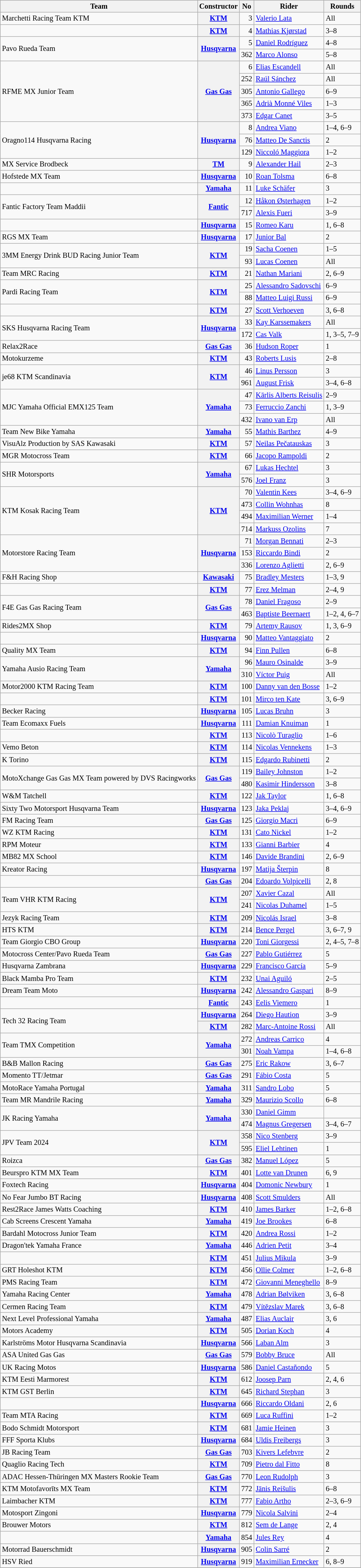<table class="wikitable" style="font-size: 85%;">
<tr>
<th>Team</th>
<th>Constructor</th>
<th>No</th>
<th>Rider</th>
<th>Rounds</th>
</tr>
<tr>
<td>Marchetti Racing Team KTM</td>
<th><a href='#'>KTM</a></th>
<td align="right">3</td>
<td> <a href='#'>Valerio Lata</a></td>
<td>All</td>
</tr>
<tr>
<td></td>
<th><a href='#'>KTM</a></th>
<td align="right">4</td>
<td> <a href='#'>Mathias Kjørstad</a></td>
<td>3–8</td>
</tr>
<tr>
<td rowspan=2>Pavo Rueda Team</td>
<th rowspan=2><a href='#'>Husqvarna</a></th>
<td align="right">5</td>
<td> <a href='#'>Daniel Rodríguez</a></td>
<td>4–8</td>
</tr>
<tr>
<td align="right">362</td>
<td> <a href='#'>Marco Alonso</a></td>
<td>5–8</td>
</tr>
<tr>
<td rowspan=5>RFME MX Junior Team</td>
<th rowspan=5><a href='#'>Gas Gas</a></th>
<td align="right">6</td>
<td> <a href='#'>Elias Escandell</a></td>
<td>All</td>
</tr>
<tr>
<td align="right">252</td>
<td> <a href='#'>Raúl Sánchez</a></td>
<td>All</td>
</tr>
<tr>
<td align="right">305</td>
<td> <a href='#'>Antonio Gallego</a></td>
<td>6–9</td>
</tr>
<tr>
<td align="right">365</td>
<td> <a href='#'>Adrià Monné Viles</a></td>
<td>1–3</td>
</tr>
<tr>
<td align="right">373</td>
<td> <a href='#'>Edgar Canet</a></td>
<td>3–5</td>
</tr>
<tr>
<td rowspan=3>Oragno114 Husqvarna Racing</td>
<th rowspan=3><a href='#'>Husqvarna</a></th>
<td align="right">8</td>
<td> <a href='#'>Andrea Viano</a></td>
<td>1–4, 6–9</td>
</tr>
<tr>
<td align="right">76</td>
<td> <a href='#'>Matteo De Sanctis</a></td>
<td>2</td>
</tr>
<tr>
<td align="right">129</td>
<td> <a href='#'>Niccoló Maggiora</a></td>
<td>1–2</td>
</tr>
<tr>
<td>MX Service Brodbeck</td>
<th><a href='#'>TM</a></th>
<td align="right">9</td>
<td> <a href='#'>Alexander Hail</a></td>
<td>2–3</td>
</tr>
<tr>
<td>Hofstede MX Team</td>
<th><a href='#'>Husqvarna</a></th>
<td align="right">10</td>
<td> <a href='#'>Roan Tolsma</a></td>
<td>6–8</td>
</tr>
<tr>
<td></td>
<th><a href='#'>Yamaha</a></th>
<td align="right">11</td>
<td> <a href='#'>Luke Schäfer</a></td>
<td>3</td>
</tr>
<tr>
<td rowspan=2>Fantic Factory Team Maddii</td>
<th rowspan=2><a href='#'>Fantic</a></th>
<td align="right">12</td>
<td> <a href='#'>Håkon Østerhagen</a></td>
<td>1–2</td>
</tr>
<tr>
<td align="right">717</td>
<td> <a href='#'>Alexis Fueri</a></td>
<td>3–9</td>
</tr>
<tr>
<td></td>
<th><a href='#'>Husqvarna</a></th>
<td align="right">15</td>
<td> <a href='#'>Romeo Karu</a></td>
<td>1, 6–8</td>
</tr>
<tr>
<td>RGS MX Team</td>
<th><a href='#'>Husqvarna</a></th>
<td align="right">17</td>
<td> <a href='#'>Junior Bal</a></td>
<td>2</td>
</tr>
<tr>
<td rowspan=2>3MM Energy Drink BUD Racing Junior Team</td>
<th rowspan=2><a href='#'>KTM</a></th>
<td align="right">19</td>
<td> <a href='#'>Sacha Coenen</a></td>
<td>1–5</td>
</tr>
<tr>
<td align="right">93</td>
<td> <a href='#'>Lucas Coenen</a></td>
<td>All</td>
</tr>
<tr>
<td>Team MRC Racing</td>
<th><a href='#'>KTM</a></th>
<td align="right">21</td>
<td> <a href='#'>Nathan Mariani</a></td>
<td>2, 6–9</td>
</tr>
<tr>
<td rowspan=2>Pardi Racing Team</td>
<th rowspan=2><a href='#'>KTM</a></th>
<td align="right">25</td>
<td> <a href='#'>Alessandro Sadovschi</a></td>
<td>6–9</td>
</tr>
<tr>
<td align="right">88</td>
<td> <a href='#'>Matteo Luigi Russi</a></td>
<td>6–9</td>
</tr>
<tr>
<td></td>
<th><a href='#'>KTM</a></th>
<td align="right">27</td>
<td> <a href='#'>Scott Verhoeven</a></td>
<td>3, 6–8</td>
</tr>
<tr>
<td rowspan=2>SKS Husqvarna Racing Team</td>
<th rowspan=2><a href='#'>Husqvarna</a></th>
<td align="right">33</td>
<td> <a href='#'>Kay Karssemakers</a></td>
<td>All</td>
</tr>
<tr>
<td align="right">172</td>
<td> <a href='#'>Cas Valk</a></td>
<td>1, 3–5, 7–9</td>
</tr>
<tr>
<td>Relax2Race</td>
<th><a href='#'>Gas Gas</a></th>
<td align="right">36</td>
<td> <a href='#'>Hudson Roper</a></td>
<td>1</td>
</tr>
<tr>
<td>Motokurzeme</td>
<th><a href='#'>KTM</a></th>
<td align="right">43</td>
<td> <a href='#'>Roberts Lusis</a></td>
<td>2–8</td>
</tr>
<tr>
<td rowspan=2>je68 KTM Scandinavia</td>
<th rowspan=2><a href='#'>KTM</a></th>
<td align="right">46</td>
<td> <a href='#'>Linus Persson</a></td>
<td>3</td>
</tr>
<tr>
<td align="right">961</td>
<td> <a href='#'>August Frisk</a></td>
<td>3–4, 6–8</td>
</tr>
<tr>
<td rowspan=3>MJC Yamaha Official EMX125 Team</td>
<th rowspan=3><a href='#'>Yamaha</a></th>
<td align="right">47</td>
<td> <a href='#'>Kārlis Alberts Reisulis</a></td>
<td>2–9</td>
</tr>
<tr>
<td align="right">73</td>
<td> <a href='#'>Ferruccio Zanchi</a></td>
<td>1, 3–9</td>
</tr>
<tr>
<td align="right">432</td>
<td> <a href='#'>Ivano van Erp</a></td>
<td>All</td>
</tr>
<tr>
<td>Team New Bike Yamaha</td>
<th><a href='#'>Yamaha</a></th>
<td align="right">55</td>
<td> <a href='#'>Mathis Barthez</a></td>
<td>4–9</td>
</tr>
<tr>
<td>VisuAlz Production by SAS Kawasaki</td>
<th><a href='#'>KTM</a></th>
<td align="right">57</td>
<td> <a href='#'>Neilas Pečatauskas</a></td>
<td>3</td>
</tr>
<tr>
<td>MGR Motocross Team</td>
<th><a href='#'>KTM</a></th>
<td align="right">66</td>
<td> <a href='#'>Jacopo Rampoldi</a></td>
<td>2</td>
</tr>
<tr>
<td rowspan=2>SHR Motorsports</td>
<th rowspan=2><a href='#'>Yamaha</a></th>
<td align="right">67</td>
<td> <a href='#'>Lukas Hechtel</a></td>
<td>3</td>
</tr>
<tr>
<td align="right">576</td>
<td> <a href='#'>Joel Franz</a></td>
<td>3</td>
</tr>
<tr>
<td rowspan=4>KTM Kosak Racing Team</td>
<th rowspan=4><a href='#'>KTM</a></th>
<td align="right">70</td>
<td> <a href='#'>Valentin Kees</a></td>
<td>3–4, 6–9</td>
</tr>
<tr>
<td align="right">473</td>
<td> <a href='#'>Collin Wohnhas</a></td>
<td>8</td>
</tr>
<tr>
<td align="right">494</td>
<td> <a href='#'>Maximilian Werner</a></td>
<td>1–4</td>
</tr>
<tr>
<td align="right">714</td>
<td> <a href='#'>Markuss Ozolins</a></td>
<td>7</td>
</tr>
<tr>
<td rowspan=3>Motorstore Racing Team</td>
<th rowspan=3><a href='#'>Husqvarna</a></th>
<td align="right">71</td>
<td> <a href='#'>Morgan Bennati</a></td>
<td>2–3</td>
</tr>
<tr>
<td align="right">153</td>
<td> <a href='#'>Riccardo Bindi</a></td>
<td>2</td>
</tr>
<tr>
<td align="right">336</td>
<td> <a href='#'>Lorenzo Aglietti</a></td>
<td>2, 6–9</td>
</tr>
<tr>
<td>F&H Racing Shop</td>
<th><a href='#'>Kawasaki</a></th>
<td align="right">75</td>
<td> <a href='#'>Bradley Mesters</a></td>
<td>1–3, 9</td>
</tr>
<tr>
<td></td>
<th><a href='#'>KTM</a></th>
<td align="right">77</td>
<td> <a href='#'>Erez Melman</a></td>
<td>2–4, 9</td>
</tr>
<tr>
<td rowspan=2>F4E Gas Gas Racing Team</td>
<th rowspan=2><a href='#'>Gas Gas</a></th>
<td align="right">78</td>
<td> <a href='#'>Daniel Fragoso</a></td>
<td>2–9</td>
</tr>
<tr>
<td align="right">463</td>
<td> <a href='#'>Baptiste Beernaert</a></td>
<td>1–2, 4, 6–7</td>
</tr>
<tr>
<td>Rides2MX Shop</td>
<th><a href='#'>KTM</a></th>
<td align="right">79</td>
<td> <a href='#'>Artemy Rausov</a></td>
<td>1, 3, 6–9</td>
</tr>
<tr>
<td></td>
<th><a href='#'>Husqvarna</a></th>
<td align="right">90</td>
<td> <a href='#'>Matteo Vantaggiato</a></td>
<td>2</td>
</tr>
<tr>
<td>Quality MX Team</td>
<th><a href='#'>KTM</a></th>
<td align="right">94</td>
<td> <a href='#'>Finn Pullen</a></td>
<td>6–8</td>
</tr>
<tr>
<td rowspan=2>Yamaha Ausio Racing Team</td>
<th rowspan=2><a href='#'>Yamaha</a></th>
<td align="right">96</td>
<td> <a href='#'>Mauro Osinalde</a></td>
<td>3–9</td>
</tr>
<tr>
<td align="right">310</td>
<td> <a href='#'>Víctor Puig</a></td>
<td>All</td>
</tr>
<tr>
<td>Motor2000 KTM Racing Team</td>
<th><a href='#'>KTM</a></th>
<td align="right">100</td>
<td> <a href='#'>Danny van den Bosse</a></td>
<td>1–2</td>
</tr>
<tr>
<td></td>
<th><a href='#'>KTM</a></th>
<td align="right">101</td>
<td> <a href='#'>Mirco ten Kate</a></td>
<td>3, 6–9</td>
</tr>
<tr>
<td>Becker Racing</td>
<th><a href='#'>Husqvarna</a></th>
<td align="right">105</td>
<td> <a href='#'>Lucas Bruhn</a></td>
<td>3</td>
</tr>
<tr>
<td>Team Ecomaxx Fuels</td>
<th><a href='#'>Husqvarna</a></th>
<td align="right">111</td>
<td> <a href='#'>Damian Knuiman</a></td>
<td>1</td>
</tr>
<tr>
<td></td>
<th><a href='#'>KTM</a></th>
<td align="right">113</td>
<td> <a href='#'>Nicolò Turaglio</a></td>
<td>1–6</td>
</tr>
<tr>
<td>Vemo Beton</td>
<th><a href='#'>KTM</a></th>
<td align="right">114</td>
<td> <a href='#'>Nicolas Vennekens</a></td>
<td>1–3</td>
</tr>
<tr>
<td>K Torino</td>
<th><a href='#'>KTM</a></th>
<td align="right">115</td>
<td> <a href='#'>Edgardo Rubinetti</a></td>
<td>2</td>
</tr>
<tr>
<td rowspan=2>MotoXchange Gas Gas MX Team powered by DVS Racingworks</td>
<th rowspan=2><a href='#'>Gas Gas</a></th>
<td align="right">119</td>
<td> <a href='#'>Bailey Johnston</a></td>
<td>1–2</td>
</tr>
<tr>
<td align="right">480</td>
<td> <a href='#'>Kasimir Hindersson</a></td>
<td>3–8</td>
</tr>
<tr>
<td>W&M Tatchell</td>
<th><a href='#'>KTM</a></th>
<td align="right">122</td>
<td> <a href='#'>Jak Taylor</a></td>
<td>1, 6–8</td>
</tr>
<tr>
<td>Sixty Two Motorsport Husqvarna Team</td>
<th><a href='#'>Husqvarna</a></th>
<td align="right">123</td>
<td> <a href='#'>Jaka Peklaj</a></td>
<td>3–4, 6–9</td>
</tr>
<tr>
<td>FM Racing Team</td>
<th><a href='#'>Gas Gas</a></th>
<td align="right">125</td>
<td> <a href='#'>Giorgio Macri</a></td>
<td>6–9</td>
</tr>
<tr>
<td>WZ KTM Racing</td>
<th><a href='#'>KTM</a></th>
<td align="right">131</td>
<td> <a href='#'>Cato Nickel</a></td>
<td>1–2</td>
</tr>
<tr>
<td>RPM Moteur</td>
<th><a href='#'>KTM</a></th>
<td align="right">133</td>
<td> <a href='#'>Gianni Barbier</a></td>
<td>4</td>
</tr>
<tr>
<td>MB82 MX School</td>
<th><a href='#'>KTM</a></th>
<td align="right">146</td>
<td> <a href='#'>Davide Brandini</a></td>
<td>2, 6–9</td>
</tr>
<tr>
<td>Kreator Racing</td>
<th><a href='#'>Husqvarna</a></th>
<td align="right">197</td>
<td> <a href='#'>Matija Šterpin</a></td>
<td>8</td>
</tr>
<tr>
<td></td>
<th><a href='#'>Gas Gas</a></th>
<td align="right">204</td>
<td> <a href='#'>Edoardo Volpicelli</a></td>
<td>2, 8</td>
</tr>
<tr>
<td rowspan=2>Team VHR KTM Racing</td>
<th rowspan=2><a href='#'>KTM</a></th>
<td align="right">207</td>
<td> <a href='#'>Xavier Cazal</a></td>
<td>All</td>
</tr>
<tr>
<td align="right">241</td>
<td> <a href='#'>Nicolas Duhamel</a></td>
<td>1–5</td>
</tr>
<tr>
<td>Jezyk Racing Team</td>
<th><a href='#'>KTM</a></th>
<td align="right">209</td>
<td> <a href='#'>Nicolás Israel</a></td>
<td>3–8</td>
</tr>
<tr>
<td>HTS KTM</td>
<th><a href='#'>KTM</a></th>
<td align="right">214</td>
<td> <a href='#'>Bence Pergel</a></td>
<td>3, 6–7, 9</td>
</tr>
<tr>
<td>Team Giorgio CBO Group</td>
<th><a href='#'>Husqvarna</a></th>
<td align="right">220</td>
<td> <a href='#'>Toni Giorgessi</a></td>
<td>2, 4–5, 7–8</td>
</tr>
<tr>
<td>Motocross Center/Pavo Rueda Team</td>
<th><a href='#'>Gas Gas</a></th>
<td align="right">227</td>
<td> <a href='#'>Pablo Gutiérrez</a></td>
<td>5</td>
</tr>
<tr>
<td>Husqvarna Zambrana</td>
<th><a href='#'>Husqvarna</a></th>
<td align="right">229</td>
<td> <a href='#'>Francisco García</a></td>
<td>5–9</td>
</tr>
<tr>
<td>Black Mamba Pro Team</td>
<th><a href='#'>KTM</a></th>
<td align="right">232</td>
<td> <a href='#'>Unai Aguiló</a></td>
<td>2–5</td>
</tr>
<tr>
<td>Dream Team Moto</td>
<th><a href='#'>Husqvarna</a></th>
<td align="right">242</td>
<td> <a href='#'>Alessandro Gaspari</a></td>
<td>8–9</td>
</tr>
<tr>
<td></td>
<th><a href='#'>Fantic</a></th>
<td align="right">243</td>
<td> <a href='#'>Eelis Viemero</a></td>
<td>1</td>
</tr>
<tr>
<td rowspan=2>Tech 32 Racing Team</td>
<th><a href='#'>Husqvarna</a></th>
<td align="right">264</td>
<td> <a href='#'>Diego Haution</a></td>
<td>3–9</td>
</tr>
<tr>
<th><a href='#'>KTM</a></th>
<td align="right">282</td>
<td> <a href='#'>Marc-Antoine Rossi</a></td>
<td>All</td>
</tr>
<tr>
<td rowspan=2>Team TMX Competition</td>
<th rowspan=2><a href='#'>Yamaha</a></th>
<td align="right">272</td>
<td> <a href='#'>Andreas Carrico</a></td>
<td>4</td>
</tr>
<tr>
<td align="right">301</td>
<td> <a href='#'>Noah Vampa</a></td>
<td>1–4, 6–8</td>
</tr>
<tr>
<td>B&B Mallon Racing</td>
<th><a href='#'>Gas Gas</a></th>
<td align="right">275</td>
<td> <a href='#'>Eric Rakow</a></td>
<td>3, 6–7</td>
</tr>
<tr>
<td>Momento TT/Jetmar</td>
<th><a href='#'>Gas Gas</a></th>
<td align="right">291</td>
<td> <a href='#'>Fábio Costa</a></td>
<td>5</td>
</tr>
<tr>
<td>MotoRace Yamaha Portugal</td>
<th><a href='#'>Yamaha</a></th>
<td align="right">311</td>
<td> <a href='#'>Sandro Lobo</a></td>
<td>5</td>
</tr>
<tr>
<td>Team MR Mandrile Racing</td>
<th><a href='#'>Yamaha</a></th>
<td align="right">329</td>
<td> <a href='#'>Maurizio Scollo</a></td>
<td>6–8</td>
</tr>
<tr>
<td rowspan=2>JK Racing Yamaha</td>
<th rowspan=2><a href='#'>Yamaha</a></th>
<td align="right">330</td>
<td> <a href='#'>Daniel Gimm</a></td>
<td></td>
</tr>
<tr>
<td align="right">474</td>
<td> <a href='#'>Magnus Gregersen</a></td>
<td>3–4, 6–7</td>
</tr>
<tr>
<td rowspan=2>JPV Team 2024</td>
<th rowspan=2><a href='#'>KTM</a></th>
<td align="right">358</td>
<td> <a href='#'>Nico Stenberg</a></td>
<td>3–9</td>
</tr>
<tr>
<td align="right">595</td>
<td> <a href='#'>Eliel Lehtinen</a></td>
<td>1</td>
</tr>
<tr>
<td>Roizca</td>
<th><a href='#'>Gas Gas</a></th>
<td align="right">382</td>
<td> <a href='#'>Manuel López</a></td>
<td>5</td>
</tr>
<tr>
<td>Beurspro KTM MX Team</td>
<th><a href='#'>KTM</a></th>
<td align="right">401</td>
<td> <a href='#'>Lotte van Drunen</a></td>
<td>6, 9</td>
</tr>
<tr>
<td>Foxtech Racing</td>
<th><a href='#'>Husqvarna</a></th>
<td align="right">404</td>
<td> <a href='#'>Domonic Newbury</a></td>
<td>1</td>
</tr>
<tr>
<td>No Fear Jumbo BT Racing</td>
<th><a href='#'>Husqvarna</a></th>
<td align="right">408</td>
<td> <a href='#'>Scott Smulders</a></td>
<td>All</td>
</tr>
<tr>
<td>Rest2Race James Watts Coaching</td>
<th><a href='#'>KTM</a></th>
<td align="right">410</td>
<td> <a href='#'>James Barker</a></td>
<td>1–2, 6–8</td>
</tr>
<tr>
<td>Cab Screens Crescent Yamaha</td>
<th><a href='#'>Yamaha</a></th>
<td align="right">419</td>
<td> <a href='#'>Joe Brookes</a></td>
<td>6–8</td>
</tr>
<tr>
<td>Bardahl Motocross Junior Team</td>
<th><a href='#'>KTM</a></th>
<td align="right">420</td>
<td> <a href='#'>Andrea Rossi</a></td>
<td>1–2</td>
</tr>
<tr>
<td>Dragon'tek Yamaha France</td>
<th><a href='#'>Yamaha</a></th>
<td align="right">446</td>
<td> <a href='#'>Adrien Petit</a></td>
<td>3–4</td>
</tr>
<tr>
<td></td>
<th><a href='#'>KTM</a></th>
<td align="right">451</td>
<td> <a href='#'>Julius Mikula</a></td>
<td>3–9</td>
</tr>
<tr>
<td>GRT Holeshot KTM</td>
<th><a href='#'>KTM</a></th>
<td align="right">456</td>
<td> <a href='#'>Ollie Colmer</a></td>
<td>1–2, 6–8</td>
</tr>
<tr>
<td>PMS Racing Team</td>
<th><a href='#'>KTM</a></th>
<td align="right">472</td>
<td> <a href='#'>Giovanni Meneghello</a></td>
<td>8–9</td>
</tr>
<tr>
<td>Yamaha Racing Center</td>
<th><a href='#'>Yamaha</a></th>
<td align="right">478</td>
<td> <a href='#'>Adrian Bølviken</a></td>
<td>3, 6–8</td>
</tr>
<tr>
<td>Cermen Racing Team</td>
<th><a href='#'>KTM</a></th>
<td align="right">479</td>
<td> <a href='#'>Vítězslav Marek</a></td>
<td>3, 6–8</td>
</tr>
<tr>
<td>Next Level Professional Yamaha</td>
<th><a href='#'>Yamaha</a></th>
<td align="right">487</td>
<td> <a href='#'>Elias Auclair</a></td>
<td>3, 6</td>
</tr>
<tr>
<td>Motors Academy</td>
<th><a href='#'>KTM</a></th>
<td align="right">505</td>
<td> <a href='#'>Dorian Koch</a></td>
<td>4</td>
</tr>
<tr>
<td>Karlströms Motor Husqvarna Scandinavia</td>
<th><a href='#'>Husqvarna</a></th>
<td align="right">566</td>
<td> <a href='#'>Laban Alm</a></td>
<td>3</td>
</tr>
<tr>
<td>ASA United Gas Gas</td>
<th><a href='#'>Gas Gas</a></th>
<td align="right">579</td>
<td> <a href='#'>Bobby Bruce</a></td>
<td>All</td>
</tr>
<tr>
<td>UK Racing Motos</td>
<th><a href='#'>Husqvarna</a></th>
<td align="right">586</td>
<td> <a href='#'>Daniel Castañondo</a></td>
<td>5</td>
</tr>
<tr>
<td>KTM Eesti Marmorest</td>
<th><a href='#'>KTM</a></th>
<td align="right">612</td>
<td> <a href='#'>Joosep Parn</a></td>
<td>2, 4, 6</td>
</tr>
<tr>
<td>KTM GST Berlin</td>
<th><a href='#'>KTM</a></th>
<td align="right">645</td>
<td> <a href='#'>Richard Stephan</a></td>
<td>3</td>
</tr>
<tr>
<td></td>
<th><a href='#'>Husqvarna</a></th>
<td align="right">666</td>
<td> <a href='#'>Riccardo Oldani</a></td>
<td>2, 6</td>
</tr>
<tr>
<td>Team MTA Racing</td>
<th><a href='#'>KTM</a></th>
<td align="right">669</td>
<td> <a href='#'>Luca Ruffini</a></td>
<td>1–2</td>
</tr>
<tr>
<td>Bodo Schmidt Motorsport</td>
<th><a href='#'>KTM</a></th>
<td align="right">681</td>
<td> <a href='#'>Jamie Heinen</a></td>
<td>3</td>
</tr>
<tr>
<td>FFF Sporta Klubs</td>
<th><a href='#'>Husqvarna</a></th>
<td align="right">684</td>
<td> <a href='#'>Uldis Freibergs</a></td>
<td>3</td>
</tr>
<tr>
<td>JB Racing Team</td>
<th><a href='#'>Gas Gas</a></th>
<td align="right">703</td>
<td> <a href='#'>Kivers Lefebvre</a></td>
<td>2</td>
</tr>
<tr>
<td>Quaglio Racing Tech</td>
<th><a href='#'>KTM</a></th>
<td align="right">709</td>
<td> <a href='#'>Pietro dal Fitto</a></td>
<td>8</td>
</tr>
<tr>
<td>ADAC Hessen-Thüringen MX Masters Rookie Team</td>
<th><a href='#'>Gas Gas</a></th>
<td align="right">770</td>
<td> <a href='#'>Leon Rudolph</a></td>
<td>3</td>
</tr>
<tr>
<td>KTM Motofavorīts MX Team</td>
<th><a href='#'>KTM</a></th>
<td align="right">772</td>
<td> <a href='#'>Jānis Reišulis</a></td>
<td>6–8</td>
</tr>
<tr>
<td>Laimbacher KTM</td>
<th><a href='#'>KTM</a></th>
<td align="right">777</td>
<td> <a href='#'>Fabio Artho</a></td>
<td>2–3, 6–9</td>
</tr>
<tr>
<td>Motosport Zingoni</td>
<th><a href='#'>Husqvarna</a></th>
<td align="right">779</td>
<td> <a href='#'>Nicola Salvini</a></td>
<td>2–4</td>
</tr>
<tr>
<td>Brouwer Motors</td>
<th><a href='#'>KTM</a></th>
<td align="right">812</td>
<td> <a href='#'>Sem de Lange</a></td>
<td>2, 4</td>
</tr>
<tr>
<td></td>
<th><a href='#'>Yamaha</a></th>
<td align="right">854</td>
<td> <a href='#'>Jules Rey</a></td>
<td>4</td>
</tr>
<tr>
<td>Motorrad Bauerschmidt</td>
<th><a href='#'>Husqvarna</a></th>
<td align="right">905</td>
<td> <a href='#'>Colin Sarré</a></td>
<td>2</td>
</tr>
<tr>
<td>HSV Ried</td>
<th><a href='#'>Husqvarna</a></th>
<td align="right">919</td>
<td> <a href='#'>Maximilian Ernecker</a></td>
<td>6, 8–9</td>
</tr>
<tr>
</tr>
</table>
